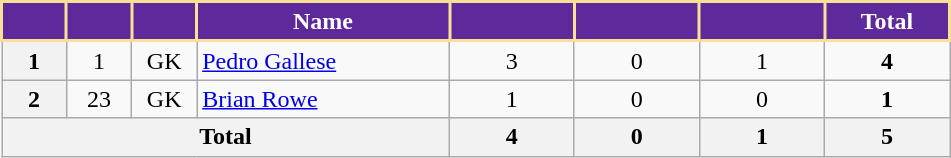<table class="wikitable" style="text-align:center;">
<tr>
<th style="background:#5E299A; color:white; border:2px solid #F8E196; width:35px;" scope="col"></th>
<th style="background:#5E299A; color:white; border:2px solid #F8E196; width:35px;" scope="col"></th>
<th style="background:#5E299A; color:white; border:2px solid #F8E196; width:35px;" scope="col"></th>
<th style="background:#5E299A; color:white; border:2px solid #F8E196; width:160px;" scope="col">Name</th>
<th style="background:#5E299A; color:white; border:2px solid #F8E196; width:75px;" scope="col"></th>
<th style="background:#5E299A; color:white; border:2px solid #F8E196; width:75px;" scope="col"></th>
<th style="background:#5E299A; color:white; border:2px solid #F8E196; width:75px;" scope="col"></th>
<th style="background:#5E299A; color:white; border:2px solid #F8E196; width:75px;" scope="col">Total</th>
</tr>
<tr>
<th>1</th>
<td>1</td>
<td>GK</td>
<td align="left"> <a href='#'>Pedro Gallese</a></td>
<td>3</td>
<td>0</td>
<td>1</td>
<td><strong>4</strong></td>
</tr>
<tr>
<th>2</th>
<td>23</td>
<td>GK</td>
<td align="left"> <a href='#'>Brian Rowe</a></td>
<td>1</td>
<td>0</td>
<td>0</td>
<td><strong>1</strong></td>
</tr>
<tr>
<th colspan="4">Total</th>
<th>4</th>
<th>0</th>
<th>1</th>
<th>5</th>
</tr>
</table>
